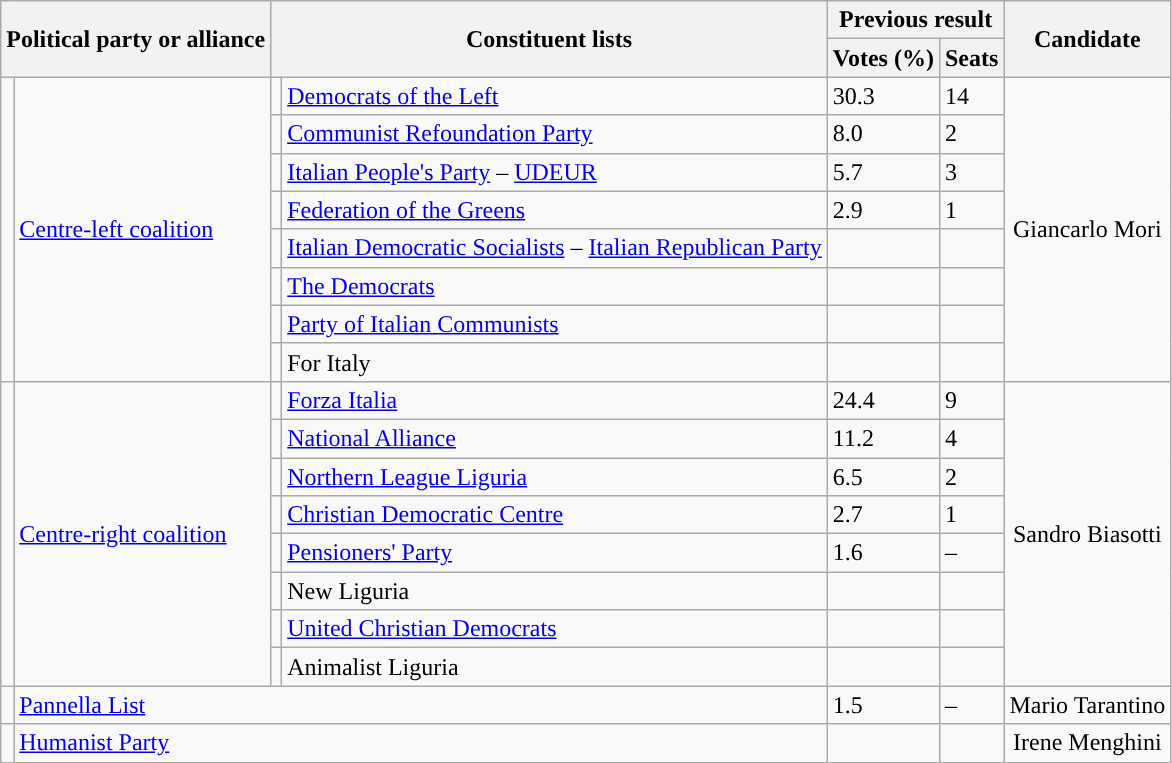<table class="wikitable" style="text-align:left">
<tr>
<th colspan=2 rowspan="2">Political party or alliance</th>
<th colspan=2 rowspan="2">Constituent lists</th>
<th colspan="2">Previous result</th>
<th rowspan="2">Candidate</th>
</tr>
<tr>
<th>Votes (%)</th>
<th>Seats</th>
</tr>
<tr>
<td rowspan="8"></td>
<td rowspan="8"><a href='#'>Centre-left coalition</a></td>
<td></td>
<td style="text-align:left;"><a href='#'>Democrats of the Left</a></td>
<td>30.3</td>
<td>14</td>
<td rowspan="8" style="text-align: center;">Giancarlo Mori</td>
</tr>
<tr>
<td></td>
<td><a href='#'>Communist Refoundation Party</a></td>
<td>8.0</td>
<td>2</td>
</tr>
<tr>
<td></td>
<td><a href='#'>Italian People's Party</a> – <a href='#'>UDEUR</a></td>
<td>5.7</td>
<td>3</td>
</tr>
<tr>
<td></td>
<td><a href='#'>Federation of the Greens</a></td>
<td>2.9</td>
<td>1</td>
</tr>
<tr>
<td></td>
<td><a href='#'>Italian Democratic Socialists</a> – <a href='#'>Italian Republican Party</a></td>
<td></td>
<td></td>
</tr>
<tr>
<td></td>
<td><a href='#'>The Democrats</a></td>
<td></td>
<td></td>
</tr>
<tr>
<td></td>
<td><a href='#'>Party of Italian Communists</a></td>
<td></td>
<td></td>
</tr>
<tr>
<td></td>
<td>For Italy</td>
<td></td>
<td></td>
</tr>
<tr>
<td rowspan="8" style="background:"></td>
<td rowspan=8><a href='#'>Centre-right coalition</a></td>
<td></td>
<td style="text-align:left;"><a href='#'>Forza Italia</a></td>
<td>24.4</td>
<td>9</td>
<td rowspan="8" style="text-align: center;">Sandro Biasotti</td>
</tr>
<tr>
<td></td>
<td style="text-align:left;"><a href='#'>National Alliance</a></td>
<td>11.2</td>
<td>4</td>
</tr>
<tr>
<td></td>
<td style="text-align:left;"><a href='#'>Northern League Liguria</a></td>
<td>6.5</td>
<td>2</td>
</tr>
<tr>
<td></td>
<td style="text-align:left;"><a href='#'>Christian Democratic Centre</a></td>
<td>2.7</td>
<td>1</td>
</tr>
<tr>
<td></td>
<td style="text-align:left;"><a href='#'>Pensioners' Party</a></td>
<td>1.6</td>
<td>–</td>
</tr>
<tr>
<td></td>
<td style="text-align:left;">New Liguria</td>
<td></td>
<td></td>
</tr>
<tr>
<td></td>
<td style="text-align:left;"><a href='#'>United Christian Democrats</a></td>
<td></td>
<td></td>
</tr>
<tr>
<td></td>
<td style="text-align:left;">Animalist Liguria</td>
<td></td>
<td></td>
</tr>
<tr>
<td></td>
<td colspan="3"><a href='#'>Pannella List</a></td>
<td>1.5</td>
<td>–</td>
<td style="text-align: center;">Mario Tarantino</td>
</tr>
<tr>
<td style="background-color:"></td>
<td colspan="3"><a href='#'>Humanist Party</a></td>
<td></td>
<td></td>
<td style="text-align: center;">Irene Menghini</td>
</tr>
</table>
